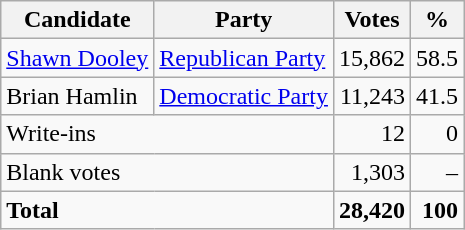<table class=wikitable style=text-align:right>
<tr>
<th>Candidate</th>
<th>Party</th>
<th>Votes</th>
<th>%</th>
</tr>
<tr>
<td align=left><a href='#'>Shawn Dooley</a></td>
<td align=left><a href='#'>Republican Party</a></td>
<td>15,862</td>
<td>58.5</td>
</tr>
<tr>
<td align=left>Brian Hamlin</td>
<td align=left><a href='#'>Democratic Party</a></td>
<td>11,243</td>
<td>41.5</td>
</tr>
<tr>
<td align=left colspan=2>Write-ins</td>
<td>12</td>
<td>0</td>
</tr>
<tr>
<td align=left colspan=2>Blank votes</td>
<td>1,303</td>
<td>–</td>
</tr>
<tr>
<td align=left colspan=2><strong>Total</strong></td>
<td><strong>28,420</strong></td>
<td><strong>100</strong></td>
</tr>
</table>
